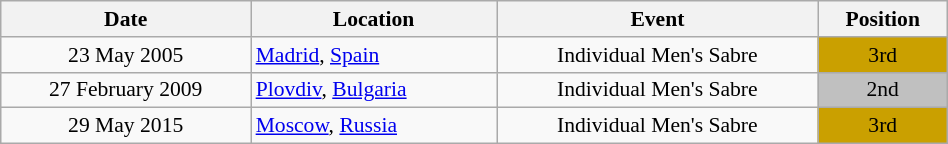<table class="wikitable" width="50%" style="font-size:90%; text-align:center;">
<tr>
<th>Date</th>
<th>Location</th>
<th>Event</th>
<th>Position</th>
</tr>
<tr>
<td>23 May 2005</td>
<td rowspan="1" align="left"> <a href='#'>Madrid</a>, <a href='#'>Spain</a></td>
<td>Individual Men's Sabre</td>
<td bgcolor="caramel">3rd</td>
</tr>
<tr>
<td>27 February 2009</td>
<td rowspan="1" align="left"> <a href='#'>Plovdiv</a>, <a href='#'>Bulgaria</a></td>
<td>Individual Men's Sabre</td>
<td bgcolor="silver">2nd</td>
</tr>
<tr>
<td rowspan="1">29 May 2015</td>
<td rowspan="1" align="left"> <a href='#'>Moscow</a>, <a href='#'>Russia</a></td>
<td>Individual Men's Sabre</td>
<td bgcolor="caramel">3rd</td>
</tr>
</table>
